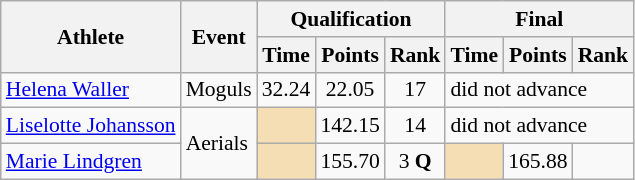<table class="wikitable" style="font-size:90%">
<tr>
<th rowspan="2">Athlete</th>
<th rowspan="2">Event</th>
<th colspan="3">Qualification</th>
<th colspan="3">Final</th>
</tr>
<tr>
<th>Time</th>
<th>Points</th>
<th>Rank</th>
<th>Time</th>
<th>Points</th>
<th>Rank</th>
</tr>
<tr>
<td><a href='#'>Helena Waller</a></td>
<td>Moguls</td>
<td align="center">32.24</td>
<td align="center">22.05</td>
<td align="center">17</td>
<td colspan="3">did not advance</td>
</tr>
<tr>
<td><a href='#'>Liselotte Johansson</a></td>
<td rowspan="2">Aerials</td>
<td bgcolor="wheat"></td>
<td align="center">142.15</td>
<td align="center">14</td>
<td colspan="3">did not advance</td>
</tr>
<tr>
<td><a href='#'>Marie Lindgren</a></td>
<td bgcolor="wheat"></td>
<td align="center">155.70</td>
<td align="center">3 <strong>Q</strong></td>
<td bgcolor="wheat"></td>
<td align="center">165.88</td>
<td align="center"></td>
</tr>
</table>
